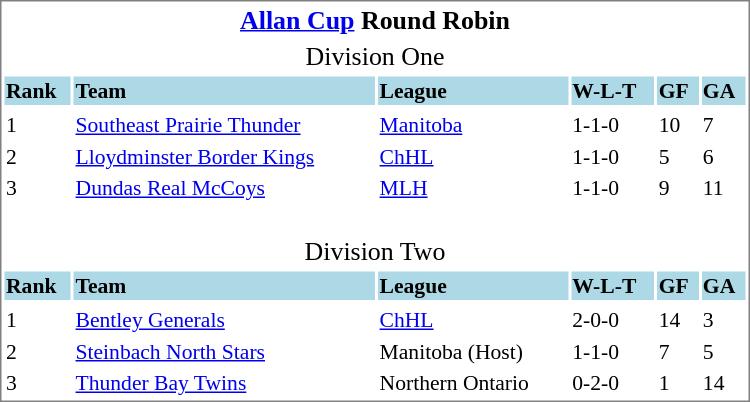<table cellpadding="10">
<tr align="left" style="vertical-align: top">
<td></td>
<td><br><table cellpadding="1" width="500px" style="font-size: 90%; border: 1px solid gray;">
<tr align="center" style="font-size: larger;">
<td colspan=6><strong><a href='#'>Allan Cup</a> Round Robin</strong></td>
</tr>
<tr align="center" style="font-size: larger;">
<td colspan=6>Division One</td>
</tr>
<tr style="background:lightblue;">
<td><strong>Rank</strong></td>
<td><strong>Team</strong></td>
<td><strong>League</strong></td>
<td><strong>W-L-T</strong></td>
<td><strong>GF</strong></td>
<td><strong>GA</strong></td>
</tr>
<tr align="center" style="vertical-align: middle;" style="background:lightblue;">
</tr>
<tr>
<td>1</td>
<td><a href='#'>Southeast Prairie Thunder</a></td>
<td><a href='#'>Manitoba</a></td>
<td>1-1-0</td>
<td>10</td>
<td>7</td>
</tr>
<tr>
<td>2</td>
<td><a href='#'>Lloydminster Border Kings</a></td>
<td><a href='#'>ChHL</a></td>
<td>1-1-0</td>
<td>5</td>
<td>6</td>
</tr>
<tr>
<td>3</td>
<td><a href='#'>Dundas Real McCoys</a></td>
<td><a href='#'>MLH</a></td>
<td>1-1-0</td>
<td>9</td>
<td>11</td>
</tr>
<tr align="center" style="font-size: larger;">
<td colspan=6><br>Division Two</td>
</tr>
<tr style="background:lightblue;">
<td><strong>Rank</strong></td>
<td><strong>Team</strong></td>
<td><strong>League</strong></td>
<td><strong>W-L-T</strong></td>
<td><strong>GF</strong></td>
<td><strong>GA</strong></td>
</tr>
<tr align="center" style="vertical-align: middle;" style="background:lightblue;">
</tr>
<tr>
<td>1</td>
<td><a href='#'>Bentley Generals</a></td>
<td><a href='#'>ChHL</a></td>
<td>2-0-0</td>
<td>14</td>
<td>3</td>
</tr>
<tr>
<td>2</td>
<td><a href='#'>Steinbach North Stars</a></td>
<td>Manitoba (Host)</td>
<td>1-1-0</td>
<td>7</td>
<td>5</td>
</tr>
<tr>
<td>3</td>
<td><a href='#'>Thunder Bay Twins</a></td>
<td>Northern Ontario</td>
<td>0-2-0</td>
<td>1</td>
<td>14</td>
</tr>
</table>
</td>
</tr>
</table>
